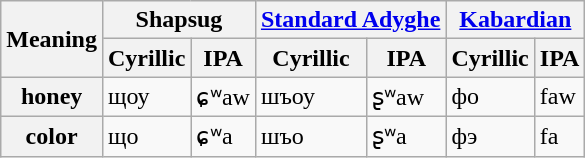<table class="wikitable">
<tr>
<th rowspan="2">Meaning</th>
<th colspan="2">Shapsug</th>
<th colspan="2"><a href='#'>Standard Adyghe</a></th>
<th colspan="2"><a href='#'>Kabardian</a></th>
</tr>
<tr>
<th>Cyrillic</th>
<th>IPA</th>
<th>Cyrillic</th>
<th>IPA</th>
<th>Cyrillic</th>
<th>IPA</th>
</tr>
<tr>
<th>honey</th>
<td>щоу</td>
<td>ɕʷaw</td>
<td>шъоу</td>
<td>ʂʷaw</td>
<td>фо</td>
<td>faw</td>
</tr>
<tr>
<th>color</th>
<td>що</td>
<td>ɕʷa</td>
<td>шъо</td>
<td>ʂʷa</td>
<td>фэ</td>
<td>fa</td>
</tr>
</table>
